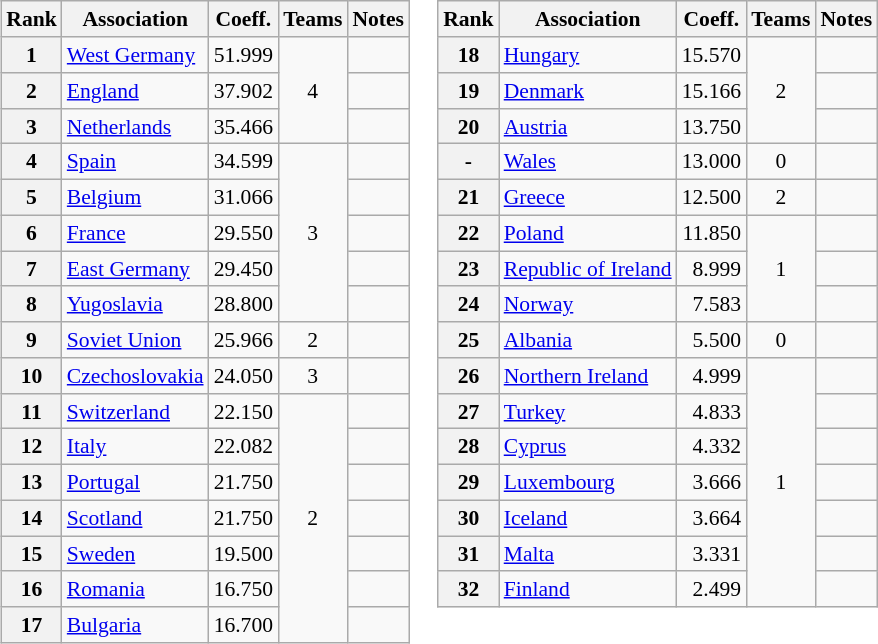<table>
<tr valign=top style="font-size:90%">
<td><br><table class="wikitable">
<tr>
<th>Rank</th>
<th>Association</th>
<th>Coeff.</th>
<th>Teams</th>
<th>Notes</th>
</tr>
<tr>
<th>1</th>
<td> <a href='#'>West Germany</a></td>
<td align=right>51.999</td>
<td style="text-align:center" rowspan="3">4</td>
<td></td>
</tr>
<tr>
<th>2</th>
<td> <a href='#'>England</a></td>
<td align=right>37.902</td>
<td></td>
</tr>
<tr>
<th>3</th>
<td> <a href='#'>Netherlands</a></td>
<td align=right>35.466</td>
<td></td>
</tr>
<tr>
<th>4</th>
<td> <a href='#'>Spain</a></td>
<td align=right>34.599</td>
<td style="text-align:center" rowspan="5">3</td>
<td></td>
</tr>
<tr>
<th>5</th>
<td> <a href='#'>Belgium</a></td>
<td align=right>31.066</td>
<td></td>
</tr>
<tr>
<th>6</th>
<td> <a href='#'>France</a></td>
<td align=right>29.550</td>
<td></td>
</tr>
<tr>
<th>7</th>
<td> <a href='#'>East Germany</a></td>
<td align=right>29.450</td>
<td></td>
</tr>
<tr>
<th>8</th>
<td> <a href='#'>Yugoslavia</a></td>
<td align=right>28.800</td>
<td></td>
</tr>
<tr>
<th>9</th>
<td> <a href='#'>Soviet Union</a></td>
<td align=right>25.966</td>
<td style="text-align:center">2</td>
<td></td>
</tr>
<tr>
<th>10</th>
<td> <a href='#'>Czechoslovakia</a></td>
<td align=right>24.050</td>
<td style="text-align:center">3</td>
<td></td>
</tr>
<tr>
<th>11</th>
<td> <a href='#'>Switzerland</a></td>
<td align=right>22.150</td>
<td style="text-align:center" rowspan="7">2</td>
<td></td>
</tr>
<tr>
<th>12</th>
<td> <a href='#'>Italy</a></td>
<td align=right>22.082</td>
<td></td>
</tr>
<tr>
<th>13</th>
<td> <a href='#'>Portugal</a></td>
<td align=right>21.750</td>
<td></td>
</tr>
<tr>
<th>14</th>
<td> <a href='#'>Scotland</a></td>
<td align=right>21.750</td>
<td></td>
</tr>
<tr>
<th>15</th>
<td> <a href='#'>Sweden</a></td>
<td align=right>19.500</td>
<td></td>
</tr>
<tr>
<th>16</th>
<td> <a href='#'>Romania</a></td>
<td align=right>16.750</td>
<td></td>
</tr>
<tr>
<th>17</th>
<td> <a href='#'>Bulgaria</a></td>
<td align=right>16.700</td>
<td></td>
</tr>
</table>
</td>
<td><br><table class="wikitable">
<tr>
<th>Rank</th>
<th>Association</th>
<th>Coeff.</th>
<th>Teams</th>
<th>Notes</th>
</tr>
<tr>
<th>18</th>
<td> <a href='#'>Hungary</a></td>
<td align=right>15.570</td>
<td style="text-align:center" rowspan="3">2</td>
<td></td>
</tr>
<tr>
<th>19</th>
<td> <a href='#'>Denmark</a></td>
<td align=right>15.166</td>
<td></td>
</tr>
<tr>
<th>20</th>
<td> <a href='#'>Austria</a></td>
<td align=right>13.750</td>
<td></td>
</tr>
<tr>
<th>-</th>
<td> <a href='#'>Wales</a></td>
<td align=right>13.000</td>
<td style="text-align:center">0</td>
<td></td>
</tr>
<tr>
<th>21</th>
<td> <a href='#'>Greece</a></td>
<td align=right>12.500</td>
<td style="text-align:center">2</td>
<td></td>
</tr>
<tr>
<th>22</th>
<td> <a href='#'>Poland</a></td>
<td align=right>11.850</td>
<td style="text-align:center" rowspan="3">1</td>
<td></td>
</tr>
<tr>
<th>23</th>
<td> <a href='#'>Republic of Ireland</a></td>
<td align=right>8.999</td>
<td></td>
</tr>
<tr>
<th>24</th>
<td> <a href='#'>Norway</a></td>
<td align=right>7.583</td>
<td></td>
</tr>
<tr>
<th>25</th>
<td> <a href='#'>Albania</a></td>
<td align=right>5.500</td>
<td style="text-align:center">0</td>
<td></td>
</tr>
<tr>
<th>26</th>
<td> <a href='#'>Northern Ireland</a></td>
<td align=right>4.999</td>
<td style="text-align:center" rowspan="7">1</td>
<td></td>
</tr>
<tr>
<th>27</th>
<td> <a href='#'>Turkey</a></td>
<td align=right>4.833</td>
<td></td>
</tr>
<tr>
<th>28</th>
<td> <a href='#'>Cyprus</a></td>
<td align=right>4.332</td>
<td></td>
</tr>
<tr>
<th>29</th>
<td> <a href='#'>Luxembourg</a></td>
<td align=right>3.666</td>
<td></td>
</tr>
<tr>
<th>30</th>
<td> <a href='#'>Iceland</a></td>
<td align=right>3.664</td>
<td></td>
</tr>
<tr>
<th>31</th>
<td> <a href='#'>Malta</a></td>
<td align=right>3.331</td>
<td></td>
</tr>
<tr>
<th>32</th>
<td> <a href='#'>Finland</a></td>
<td align=right>2.499</td>
<td></td>
</tr>
</table>
</td>
</tr>
</table>
